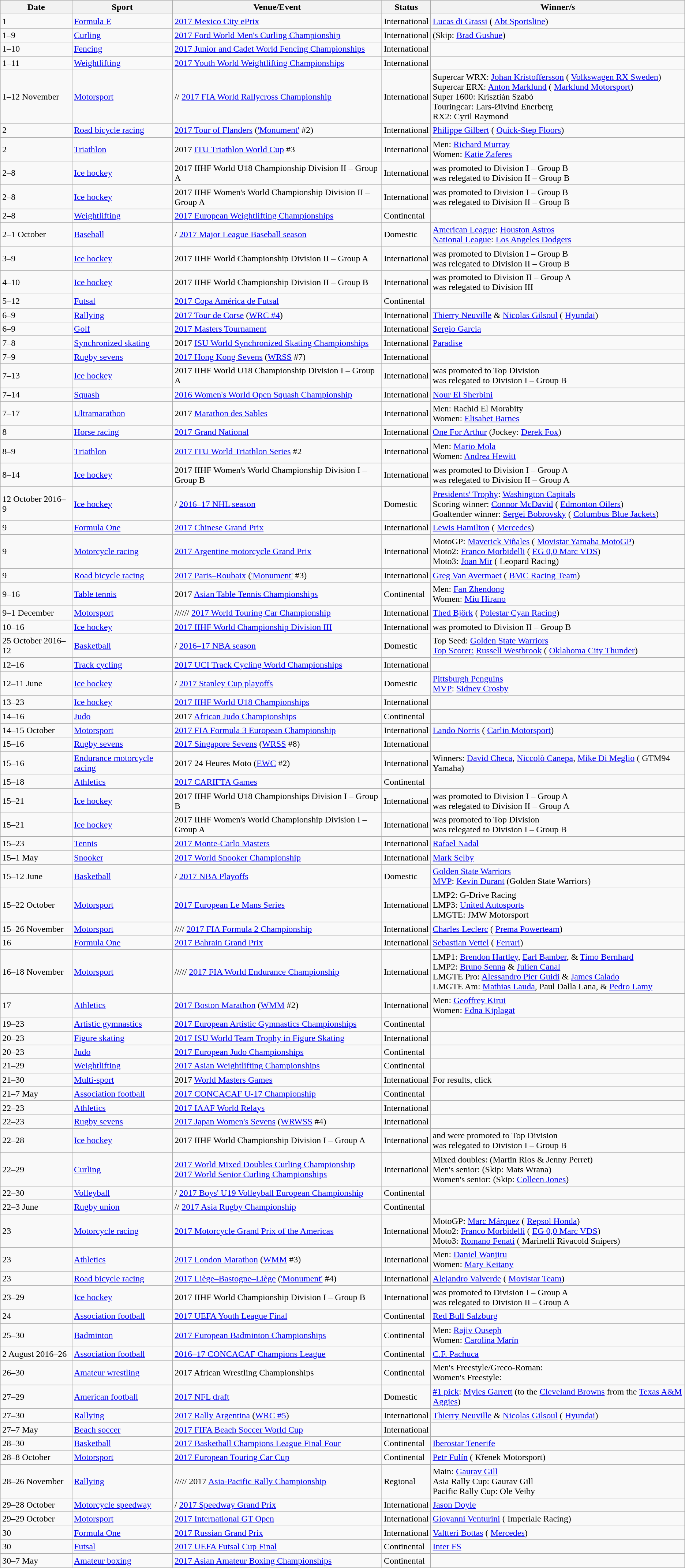<table class="wikitable sortable">
<tr>
<th>Date</th>
<th>Sport</th>
<th>Venue/Event</th>
<th>Status</th>
<th>Winner/s</th>
</tr>
<tr>
<td>1</td>
<td><a href='#'>Formula E</a></td>
<td> <a href='#'>2017 Mexico City ePrix</a></td>
<td>International</td>
<td> <a href='#'>Lucas di Grassi</a> ( <a href='#'>Abt Sportsline</a>)</td>
</tr>
<tr>
<td>1–9</td>
<td><a href='#'>Curling</a></td>
<td> <a href='#'>2017 Ford World Men's Curling Championship</a></td>
<td>International</td>
<td> (Skip: <a href='#'>Brad Gushue</a>)</td>
</tr>
<tr>
<td>1–10</td>
<td><a href='#'>Fencing</a></td>
<td> <a href='#'>2017 Junior and Cadet World Fencing Championships</a></td>
<td>International</td>
<td></td>
</tr>
<tr>
<td>1–11</td>
<td><a href='#'>Weightlifting</a></td>
<td> <a href='#'>2017 Youth World Weightlifting Championships</a></td>
<td>International</td>
<td></td>
</tr>
<tr>
<td>1–12 November</td>
<td><a href='#'>Motorsport</a></td>
<td>// <a href='#'>2017 FIA World Rallycross Championship</a></td>
<td>International</td>
<td>Supercar WRX:  <a href='#'>Johan Kristoffersson</a> ( <a href='#'>Volkswagen RX Sweden</a>)<br>Supercar ERX:  <a href='#'>Anton Marklund</a> ( <a href='#'>Marklund Motorsport</a>)<br>Super 1600:  Krisztián Szabó<br>Touringcar:  Lars-Øivind Enerberg<br>RX2:  Cyril Raymond</td>
</tr>
<tr>
<td>2</td>
<td><a href='#'>Road bicycle racing</a></td>
<td> <a href='#'>2017 Tour of Flanders</a> (<a href='#'>'Monument'</a> #2)</td>
<td>International</td>
<td> <a href='#'>Philippe Gilbert</a> ( <a href='#'>Quick-Step Floors</a>)</td>
</tr>
<tr>
<td>2</td>
<td><a href='#'>Triathlon</a></td>
<td> 2017 <a href='#'>ITU Triathlon World Cup</a> #3</td>
<td>International</td>
<td>Men:  <a href='#'>Richard Murray</a><br>Women:  <a href='#'>Katie Zaferes</a></td>
</tr>
<tr>
<td>2–8</td>
<td><a href='#'>Ice hockey</a></td>
<td> 2017 IIHF World U18 Championship Division II – Group A</td>
<td>International</td>
<td> was promoted to Division I – Group B<br> was relegated to Division II – Group B</td>
</tr>
<tr>
<td>2–8</td>
<td><a href='#'>Ice hockey</a></td>
<td> 2017 IIHF Women's World Championship Division II – Group A</td>
<td>International</td>
<td> was promoted to Division I – Group B<br> was relegated to Division II – Group B</td>
</tr>
<tr>
<td>2–8</td>
<td><a href='#'>Weightlifting</a></td>
<td> <a href='#'>2017 European Weightlifting Championships</a></td>
<td>Continental</td>
<td></td>
</tr>
<tr>
<td>2–1 October</td>
<td><a href='#'>Baseball</a></td>
<td>/ <a href='#'>2017 Major League Baseball season</a></td>
<td>Domestic</td>
<td><a href='#'>American League</a>:  <a href='#'>Houston Astros</a><br><a href='#'>National League</a>:  <a href='#'>Los Angeles Dodgers</a></td>
</tr>
<tr>
<td>3–9</td>
<td><a href='#'>Ice hockey</a></td>
<td> 2017 IIHF World Championship Division II – Group A</td>
<td>International</td>
<td> was promoted to Division I – Group B<br> was relegated to Division II – Group B</td>
</tr>
<tr>
<td>4–10</td>
<td><a href='#'>Ice hockey</a></td>
<td> 2017 IIHF World Championship Division II – Group B</td>
<td>International</td>
<td> was promoted to Division II – Group A<br> was relegated to Division III</td>
</tr>
<tr>
<td>5–12</td>
<td><a href='#'>Futsal</a></td>
<td> <a href='#'>2017 Copa América de Futsal</a></td>
<td>Continental</td>
<td></td>
</tr>
<tr>
<td>6–9</td>
<td><a href='#'>Rallying</a></td>
<td> <a href='#'>2017 Tour de Corse</a> (<a href='#'>WRC #4</a>)</td>
<td>International</td>
<td> <a href='#'>Thierry Neuville</a> & <a href='#'>Nicolas Gilsoul</a> ( <a href='#'>Hyundai</a>)</td>
</tr>
<tr>
<td>6–9</td>
<td><a href='#'>Golf</a></td>
<td> <a href='#'>2017 Masters Tournament</a></td>
<td>International</td>
<td> <a href='#'>Sergio García</a></td>
</tr>
<tr>
<td>7–8</td>
<td><a href='#'>Synchronized skating</a></td>
<td> 2017 <a href='#'>ISU World Synchronized Skating Championships</a></td>
<td>International</td>
<td> <a href='#'>Paradise</a></td>
</tr>
<tr>
<td>7–9</td>
<td><a href='#'>Rugby sevens</a></td>
<td> <a href='#'>2017 Hong Kong Sevens</a> (<a href='#'>WRSS</a> #7)</td>
<td>International</td>
<td></td>
</tr>
<tr>
<td>7–13</td>
<td><a href='#'>Ice hockey</a></td>
<td> 2017 IIHF World U18 Championship Division I – Group A</td>
<td>International</td>
<td> was promoted to Top Division<br> was relegated to Division I – Group B</td>
</tr>
<tr>
<td>7–14</td>
<td><a href='#'>Squash</a></td>
<td> <a href='#'>2016 Women's World Open Squash Championship</a></td>
<td>International</td>
<td> <a href='#'>Nour El Sherbini</a></td>
</tr>
<tr>
<td>7–17</td>
<td><a href='#'>Ultramarathon</a></td>
<td> 2017 <a href='#'>Marathon des Sables</a></td>
<td>International</td>
<td>Men:  Rachid El Morabity <br> Women:  <a href='#'>Elisabet Barnes</a></td>
</tr>
<tr>
<td>8</td>
<td><a href='#'>Horse racing</a></td>
<td> <a href='#'>2017 Grand National</a></td>
<td>International</td>
<td> <a href='#'>One For Arthur</a> (Jockey:  <a href='#'>Derek Fox</a>)</td>
</tr>
<tr>
<td>8–9</td>
<td><a href='#'>Triathlon</a></td>
<td> <a href='#'>2017 ITU World Triathlon Series</a> #2</td>
<td>International</td>
<td>Men:  <a href='#'>Mario Mola</a><br>Women:  <a href='#'>Andrea Hewitt</a></td>
</tr>
<tr>
<td>8–14</td>
<td><a href='#'>Ice hockey</a></td>
<td> 2017 IIHF Women's World Championship Division I – Group B</td>
<td>International</td>
<td> was promoted to Division I – Group A<br> was relegated to Division II – Group A</td>
</tr>
<tr>
<td>12 October 2016–9</td>
<td><a href='#'>Ice hockey</a></td>
<td>/ <a href='#'>2016–17 NHL season</a></td>
<td>Domestic</td>
<td><a href='#'>Presidents' Trophy</a>:  <a href='#'>Washington Capitals</a><br>Scoring winner:  <a href='#'>Connor McDavid</a> ( <a href='#'>Edmonton Oilers</a>)<br>Goaltender winner:  <a href='#'>Sergei Bobrovsky</a> ( <a href='#'>Columbus Blue Jackets</a>)</td>
</tr>
<tr>
<td>9</td>
<td><a href='#'>Formula One</a></td>
<td> <a href='#'>2017 Chinese Grand Prix</a></td>
<td>International</td>
<td> <a href='#'>Lewis Hamilton</a> ( <a href='#'>Mercedes</a>)</td>
</tr>
<tr>
<td>9</td>
<td><a href='#'>Motorcycle racing</a></td>
<td> <a href='#'>2017 Argentine motorcycle Grand Prix</a></td>
<td>International</td>
<td>MotoGP:  <a href='#'>Maverick Viñales</a> ( <a href='#'>Movistar Yamaha MotoGP</a>)<br>Moto2:  <a href='#'>Franco Morbidelli</a> ( <a href='#'>EG 0,0 Marc VDS</a>)<br>Moto3:  <a href='#'>Joan Mir</a> ( Leopard Racing)</td>
</tr>
<tr>
<td>9</td>
<td><a href='#'>Road bicycle racing</a></td>
<td> <a href='#'>2017 Paris–Roubaix</a> (<a href='#'>'Monument'</a> #3)</td>
<td>International</td>
<td> <a href='#'>Greg Van Avermaet</a> ( <a href='#'>BMC Racing Team</a>)</td>
</tr>
<tr>
<td>9–16</td>
<td><a href='#'>Table tennis</a></td>
<td> 2017 <a href='#'>Asian Table Tennis Championships</a></td>
<td>Continental</td>
<td>Men:  <a href='#'>Fan Zhendong</a><br>Women:  <a href='#'>Miu Hirano</a></td>
</tr>
<tr>
<td>9–1 December</td>
<td><a href='#'>Motorsport</a></td>
<td>////// <a href='#'>2017 World Touring Car Championship</a></td>
<td>International</td>
<td> <a href='#'>Thed Björk</a> ( <a href='#'>Polestar Cyan Racing</a>)</td>
</tr>
<tr>
<td>10–16</td>
<td><a href='#'>Ice hockey</a></td>
<td> <a href='#'>2017 IIHF World Championship Division III</a></td>
<td>International</td>
<td> was promoted to Division II – Group B</td>
</tr>
<tr>
<td>25 October 2016–12</td>
<td><a href='#'>Basketball</a></td>
<td>/ <a href='#'>2016–17 NBA season</a></td>
<td>Domestic</td>
<td>Top Seed:  <a href='#'>Golden State Warriors</a><br><a href='#'>Top Scorer:</a>  <a href='#'>Russell Westbrook</a> ( <a href='#'>Oklahoma City Thunder</a>)</td>
</tr>
<tr>
<td>12–16</td>
<td><a href='#'>Track cycling</a></td>
<td> <a href='#'>2017 UCI Track Cycling World Championships</a></td>
<td>International</td>
<td></td>
</tr>
<tr>
<td>12–11 June</td>
<td><a href='#'>Ice hockey</a></td>
<td>/ <a href='#'>2017 Stanley Cup playoffs</a></td>
<td>Domestic</td>
<td> <a href='#'>Pittsburgh Penguins</a><br><a href='#'>MVP</a>:  <a href='#'>Sidney Crosby</a></td>
</tr>
<tr>
<td>13–23</td>
<td><a href='#'>Ice hockey</a></td>
<td> <a href='#'>2017 IIHF World U18 Championships</a></td>
<td>International</td>
<td></td>
</tr>
<tr>
<td>14–16</td>
<td><a href='#'>Judo</a></td>
<td> 2017 <a href='#'>African Judo Championships</a></td>
<td>Continental</td>
<td></td>
</tr>
<tr>
<td>14–15 October</td>
<td><a href='#'>Motorsport</a></td>
<td> <a href='#'>2017 FIA Formula 3 European Championship</a></td>
<td>International</td>
<td> <a href='#'>Lando Norris</a> ( <a href='#'>Carlin Motorsport</a>)</td>
</tr>
<tr>
<td>15–16</td>
<td><a href='#'>Rugby sevens</a></td>
<td> <a href='#'>2017 Singapore Sevens</a> (<a href='#'>WRSS</a> #8)</td>
<td>International</td>
<td></td>
</tr>
<tr>
<td>15–16</td>
<td><a href='#'>Endurance motorcycle racing</a></td>
<td> 2017 24 Heures Moto (<a href='#'>EWC</a> #2)</td>
<td>International</td>
<td>Winners:  <a href='#'>David Checa</a>,  <a href='#'>Niccolò Canepa</a>,  <a href='#'>Mike Di Meglio</a> ( GTM94 Yamaha)</td>
</tr>
<tr>
<td>15–18</td>
<td><a href='#'>Athletics</a></td>
<td> <a href='#'>2017 CARIFTA Games</a></td>
<td>Continental</td>
<td></td>
</tr>
<tr>
<td>15–21</td>
<td><a href='#'>Ice hockey</a></td>
<td> 2017 IIHF World U18 Championships Division I – Group B</td>
<td>International</td>
<td> was promoted to Division I – Group A<br> was relegated to Division II – Group A</td>
</tr>
<tr>
<td>15–21</td>
<td><a href='#'>Ice hockey</a></td>
<td> 2017 IIHF Women's World Championship Division I – Group A</td>
<td>International</td>
<td> was promoted to Top Division<br> was relegated to Division I – Group B</td>
</tr>
<tr>
<td>15–23</td>
<td><a href='#'>Tennis</a></td>
<td> <a href='#'>2017 Monte-Carlo Masters</a></td>
<td>International</td>
<td> <a href='#'>Rafael Nadal</a></td>
</tr>
<tr>
<td>15–1 May</td>
<td><a href='#'>Snooker</a></td>
<td> <a href='#'>2017 World Snooker Championship</a></td>
<td>International</td>
<td> <a href='#'>Mark Selby</a></td>
</tr>
<tr>
<td>15–12 June</td>
<td><a href='#'>Basketball</a></td>
<td>/ <a href='#'>2017 NBA Playoffs</a></td>
<td>Domestic</td>
<td> <a href='#'>Golden State Warriors</a><br><a href='#'>MVP</a>:  <a href='#'>Kevin Durant</a> (Golden State Warriors)</td>
</tr>
<tr>
<td>15–22 October</td>
<td><a href='#'>Motorsport</a></td>
<td> <a href='#'>2017 European Le Mans Series</a></td>
<td>International</td>
<td>LMP2:  G-Drive Racing<br>LMP3:  <a href='#'>United Autosports</a><br>LMGTE:  JMW Motorsport</td>
</tr>
<tr>
<td>15–26 November</td>
<td><a href='#'>Motorsport</a></td>
<td>//// <a href='#'>2017 FIA Formula 2 Championship</a></td>
<td>International</td>
<td> <a href='#'>Charles Leclerc</a> ( <a href='#'>Prema Powerteam</a>)</td>
</tr>
<tr>
<td>16</td>
<td><a href='#'>Formula One</a></td>
<td> <a href='#'>2017 Bahrain Grand Prix</a></td>
<td>International</td>
<td> <a href='#'>Sebastian Vettel</a> ( <a href='#'>Ferrari</a>)</td>
</tr>
<tr>
<td>16–18 November</td>
<td><a href='#'>Motorsport</a></td>
<td>///// <a href='#'>2017 FIA World Endurance Championship</a></td>
<td>International</td>
<td>LMP1:  <a href='#'>Brendon Hartley</a>,  <a href='#'>Earl Bamber</a>, &  <a href='#'>Timo Bernhard</a><br>LMP2:  <a href='#'>Bruno Senna</a> &  <a href='#'>Julien Canal</a><br>LMGTE Pro:  <a href='#'>Alessandro Pier Guidi</a> &  <a href='#'>James Calado</a><br>LMGTE Am:  <a href='#'>Mathias Lauda</a>,  Paul Dalla Lana, &  <a href='#'>Pedro Lamy</a></td>
</tr>
<tr>
<td>17</td>
<td><a href='#'>Athletics</a></td>
<td> <a href='#'>2017 Boston Marathon</a> (<a href='#'>WMM</a> #2)</td>
<td>International</td>
<td>Men:  <a href='#'>Geoffrey Kirui</a><br>Women:  <a href='#'>Edna Kiplagat</a></td>
</tr>
<tr>
<td>19–23</td>
<td><a href='#'>Artistic gymnastics</a></td>
<td> <a href='#'>2017 European Artistic Gymnastics Championships</a></td>
<td>Continental</td>
<td></td>
</tr>
<tr>
<td>20–23</td>
<td><a href='#'>Figure skating</a></td>
<td> <a href='#'>2017 ISU World Team Trophy in Figure Skating</a></td>
<td>International</td>
<td></td>
</tr>
<tr>
<td>20–23</td>
<td><a href='#'>Judo</a></td>
<td> <a href='#'>2017 European Judo Championships</a></td>
<td>Continental</td>
<td></td>
</tr>
<tr>
<td>21–29</td>
<td><a href='#'>Weightlifting</a></td>
<td> <a href='#'>2017 Asian Weightlifting Championships</a></td>
<td>Continental</td>
<td></td>
</tr>
<tr>
<td>21–30</td>
<td><a href='#'>Multi-sport</a></td>
<td> 2017 <a href='#'>World Masters Games</a></td>
<td>International</td>
<td>For results, click </td>
</tr>
<tr>
<td>21–7 May</td>
<td><a href='#'>Association football</a></td>
<td> <a href='#'>2017 CONCACAF U-17 Championship</a></td>
<td>Continental</td>
<td></td>
</tr>
<tr>
<td>22–23</td>
<td><a href='#'>Athletics</a></td>
<td> <a href='#'>2017 IAAF World Relays</a></td>
<td>International</td>
<td></td>
</tr>
<tr>
<td>22–23</td>
<td><a href='#'>Rugby sevens</a></td>
<td> <a href='#'>2017 Japan Women's Sevens</a> (<a href='#'>WRWSS</a> #4)</td>
<td>International</td>
<td></td>
</tr>
<tr>
<td>22–28</td>
<td><a href='#'>Ice hockey</a></td>
<td> 2017 IIHF World Championship Division I – Group A</td>
<td>International</td>
<td> and  were promoted to Top Division<br> was relegated to Division I – Group B</td>
</tr>
<tr>
<td>22–29</td>
<td><a href='#'>Curling</a></td>
<td> <a href='#'>2017 World Mixed Doubles Curling Championship</a><br> <a href='#'>2017 World Senior Curling Championships</a></td>
<td>International</td>
<td>Mixed doubles:  (Martin Rios & Jenny Perret)<br>Men's senior:  (Skip: Mats Wrana)<br>Women's senior:  (Skip: <a href='#'>Colleen Jones</a>)</td>
</tr>
<tr>
<td>22–30</td>
<td><a href='#'>Volleyball</a></td>
<td>/ <a href='#'>2017 Boys' U19 Volleyball European Championship</a></td>
<td>Continental</td>
<td></td>
</tr>
<tr>
<td>22–3 June</td>
<td><a href='#'>Rugby union</a></td>
<td>// <a href='#'>2017 Asia Rugby Championship</a></td>
<td>Continental</td>
<td></td>
</tr>
<tr>
<td>23</td>
<td><a href='#'>Motorcycle racing</a></td>
<td> <a href='#'>2017 Motorcycle Grand Prix of the Americas</a></td>
<td>International</td>
<td>MotoGP:  <a href='#'>Marc Márquez</a> ( <a href='#'>Repsol Honda</a>)<br>Moto2:  <a href='#'>Franco Morbidelli</a> ( <a href='#'>EG 0,0 Marc VDS</a>) <br>Moto3:  <a href='#'>Romano Fenati</a> ( Marinelli Rivacold Snipers)</td>
</tr>
<tr>
<td>23</td>
<td><a href='#'>Athletics</a></td>
<td> <a href='#'>2017 London Marathon</a> (<a href='#'>WMM</a> #3)</td>
<td>International</td>
<td>Men:  <a href='#'>Daniel Wanjiru</a><br>Women:  <a href='#'>Mary Keitany</a></td>
</tr>
<tr>
<td>23</td>
<td><a href='#'>Road bicycle racing</a></td>
<td> <a href='#'>2017 Liège–Bastogne–Liège</a> (<a href='#'>'Monument'</a> #4)</td>
<td>International</td>
<td> <a href='#'>Alejandro Valverde</a> ( <a href='#'>Movistar Team</a>)</td>
</tr>
<tr>
<td>23–29</td>
<td><a href='#'>Ice hockey</a></td>
<td> 2017 IIHF World Championship Division I – Group B</td>
<td>International</td>
<td> was promoted to Division I – Group A<br> was relegated to Division II – Group A</td>
</tr>
<tr>
<td>24</td>
<td><a href='#'>Association football</a></td>
<td> <a href='#'>2017 UEFA Youth League Final</a></td>
<td>Continental</td>
<td> <a href='#'>Red Bull Salzburg</a></td>
</tr>
<tr>
<td>25–30</td>
<td><a href='#'>Badminton</a></td>
<td> <a href='#'>2017 European Badminton Championships</a></td>
<td>Continental</td>
<td>Men:  <a href='#'>Rajiv Ouseph</a><br>Women:  <a href='#'>Carolina Marín</a></td>
</tr>
<tr>
<td>2 August 2016–26</td>
<td><a href='#'>Association football</a></td>
<td><a href='#'>2016–17 CONCACAF Champions League</a></td>
<td>Continental</td>
<td> <a href='#'>C.F. Pachuca</a></td>
</tr>
<tr>
<td>26–30</td>
<td><a href='#'>Amateur wrestling</a></td>
<td> 2017 African Wrestling Championships</td>
<td>Continental</td>
<td>Men's Freestyle/Greco-Roman: <br>Women's Freestyle: </td>
</tr>
<tr>
<td>27–29</td>
<td><a href='#'>American football</a></td>
<td> <a href='#'>2017 NFL draft</a></td>
<td>Domestic</td>
<td><a href='#'>#1 pick</a>:  <a href='#'>Myles Garrett</a> (to the  <a href='#'>Cleveland Browns</a> from the  <a href='#'>Texas A&M Aggies</a>)</td>
</tr>
<tr>
<td>27–30</td>
<td><a href='#'>Rallying</a></td>
<td> <a href='#'>2017 Rally Argentina</a> (<a href='#'>WRC #5</a>)</td>
<td>International</td>
<td> <a href='#'>Thierry Neuville</a> & <a href='#'>Nicolas Gilsoul</a> ( <a href='#'>Hyundai</a>)</td>
</tr>
<tr>
<td>27–7 May</td>
<td><a href='#'>Beach soccer</a></td>
<td> <a href='#'>2017 FIFA Beach Soccer World Cup</a></td>
<td>International</td>
<td></td>
</tr>
<tr>
<td>28–30</td>
<td><a href='#'>Basketball</a></td>
<td> <a href='#'>2017 Basketball Champions League Final Four</a></td>
<td>Continental</td>
<td> <a href='#'>Iberostar Tenerife</a></td>
</tr>
<tr>
<td>28–8 October</td>
<td><a href='#'>Motorsport</a></td>
<td> <a href='#'>2017 European Touring Car Cup</a></td>
<td>Continental</td>
<td> <a href='#'>Petr Fulín</a> ( Křenek Motorsport)</td>
</tr>
<tr>
<td>28–26 November</td>
<td><a href='#'>Rallying</a></td>
<td>///// 2017 <a href='#'>Asia-Pacific Rally Championship</a></td>
<td>Regional</td>
<td>Main:  <a href='#'>Gaurav Gill</a><br>Asia Rally Cup:  Gaurav Gill<br>Pacific Rally Cup:  Ole Veiby</td>
</tr>
<tr>
<td>29–28 October</td>
<td><a href='#'>Motorcycle speedway</a></td>
<td>/ <a href='#'>2017 Speedway Grand Prix</a></td>
<td>International</td>
<td> <a href='#'>Jason Doyle</a></td>
</tr>
<tr>
<td>29–29 October</td>
<td><a href='#'>Motorsport</a></td>
<td> <a href='#'>2017 International GT Open</a></td>
<td>International</td>
<td> <a href='#'>Giovanni Venturini</a> ( Imperiale Racing)</td>
</tr>
<tr>
<td>30</td>
<td><a href='#'>Formula One</a></td>
<td> <a href='#'>2017 Russian Grand Prix</a></td>
<td>International</td>
<td> <a href='#'>Valtteri Bottas</a> ( <a href='#'>Mercedes</a>)</td>
</tr>
<tr>
<td>30</td>
<td><a href='#'>Futsal</a></td>
<td> <a href='#'>2017 UEFA Futsal Cup Final</a></td>
<td>Continental</td>
<td> <a href='#'>Inter FS</a></td>
</tr>
<tr>
<td>30–7 May</td>
<td><a href='#'>Amateur boxing</a></td>
<td> <a href='#'>2017 Asian Amateur Boxing Championships</a></td>
<td>Continental</td>
<td></td>
</tr>
</table>
